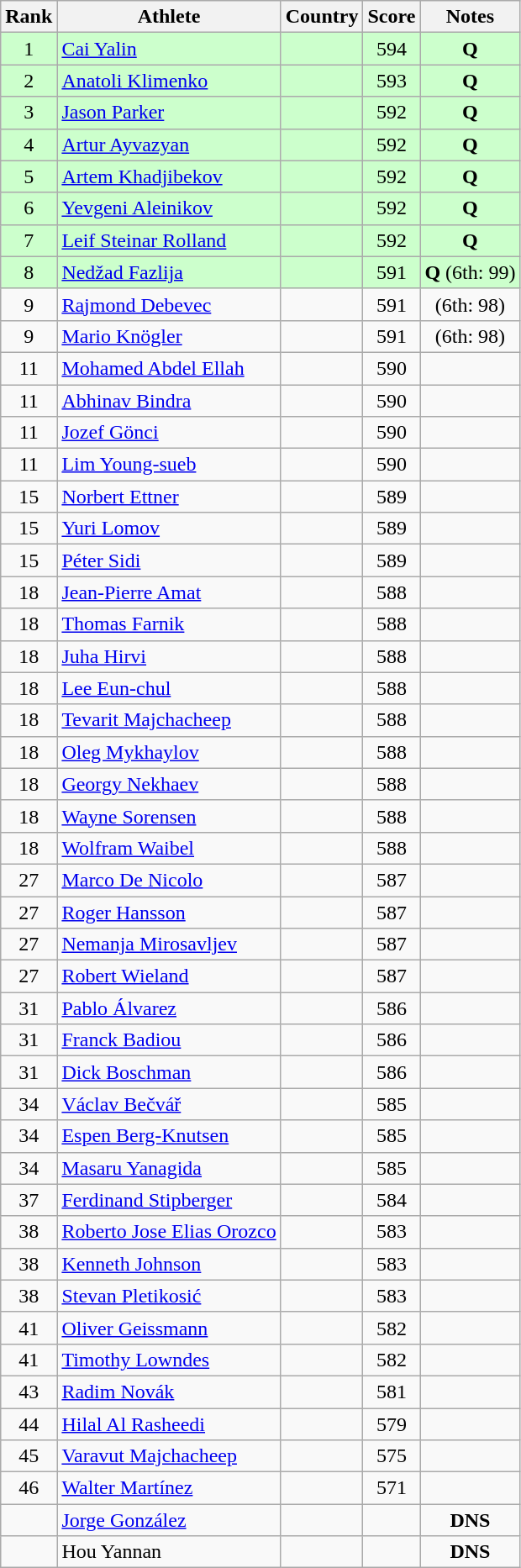<table class="wikitable sortable" style="text-align: center">
<tr>
<th>Rank</th>
<th>Athlete</th>
<th>Country</th>
<th>Score</th>
<th class="unsortable">Notes</th>
</tr>
<tr bgcolor=#ccffcc>
<td>1</td>
<td align=left><a href='#'>Cai Yalin</a></td>
<td align=left></td>
<td>594</td>
<td><strong>Q</strong></td>
</tr>
<tr bgcolor=#ccffcc>
<td>2</td>
<td align=left><a href='#'>Anatoli Klimenko</a></td>
<td align=left></td>
<td>593</td>
<td><strong>Q</strong></td>
</tr>
<tr bgcolor=#ccffcc>
<td>3</td>
<td align=left><a href='#'>Jason Parker</a></td>
<td align=left></td>
<td>592</td>
<td><strong>Q</strong></td>
</tr>
<tr bgcolor=#ccffcc>
<td>4</td>
<td align=left><a href='#'>Artur Ayvazyan</a></td>
<td align=left></td>
<td>592</td>
<td><strong>Q</strong></td>
</tr>
<tr bgcolor=#ccffcc>
<td>5</td>
<td align=left><a href='#'>Artem Khadjibekov</a></td>
<td align=left></td>
<td>592</td>
<td><strong>Q</strong></td>
</tr>
<tr bgcolor=#ccffcc>
<td>6</td>
<td align=left><a href='#'>Yevgeni Aleinikov</a></td>
<td align=left></td>
<td>592</td>
<td><strong>Q</strong></td>
</tr>
<tr bgcolor=#ccffcc>
<td>7</td>
<td align=left><a href='#'>Leif Steinar Rolland</a></td>
<td align=left></td>
<td>592</td>
<td><strong>Q</strong></td>
</tr>
<tr bgcolor=#ccffcc>
<td>8</td>
<td align=left><a href='#'>Nedžad Fazlija</a></td>
<td align=left></td>
<td>591</td>
<td><strong>Q</strong> (6th: 99)</td>
</tr>
<tr>
<td>9</td>
<td align=left><a href='#'>Rajmond Debevec</a></td>
<td align=left></td>
<td>591</td>
<td>(6th: 98)</td>
</tr>
<tr>
<td>9</td>
<td align=left><a href='#'>Mario Knögler</a></td>
<td align=left></td>
<td>591</td>
<td>(6th: 98)</td>
</tr>
<tr>
<td>11</td>
<td align=left><a href='#'>Mohamed Abdel Ellah</a></td>
<td align=left></td>
<td>590</td>
<td></td>
</tr>
<tr>
<td>11</td>
<td align=left><a href='#'>Abhinav Bindra</a></td>
<td align=left></td>
<td>590</td>
<td></td>
</tr>
<tr>
<td>11</td>
<td align=left><a href='#'>Jozef Gönci</a></td>
<td align=left></td>
<td>590</td>
<td></td>
</tr>
<tr>
<td>11</td>
<td align=left><a href='#'>Lim Young-sueb</a></td>
<td align=left></td>
<td>590</td>
<td></td>
</tr>
<tr>
<td>15</td>
<td align=left><a href='#'>Norbert Ettner</a></td>
<td align=left></td>
<td>589</td>
<td></td>
</tr>
<tr>
<td>15</td>
<td align=left><a href='#'>Yuri Lomov</a></td>
<td align=left></td>
<td>589</td>
<td></td>
</tr>
<tr>
<td>15</td>
<td align=left><a href='#'>Péter Sidi</a></td>
<td align=left></td>
<td>589</td>
<td></td>
</tr>
<tr>
<td>18</td>
<td align=left><a href='#'>Jean-Pierre Amat</a></td>
<td align=left></td>
<td>588</td>
<td></td>
</tr>
<tr>
<td>18</td>
<td align=left><a href='#'>Thomas Farnik</a></td>
<td align=left></td>
<td>588</td>
<td></td>
</tr>
<tr>
<td>18</td>
<td align=left><a href='#'>Juha Hirvi</a></td>
<td align=left></td>
<td>588</td>
<td></td>
</tr>
<tr>
<td>18</td>
<td align=left><a href='#'>Lee Eun-chul</a></td>
<td align=left></td>
<td>588</td>
<td></td>
</tr>
<tr>
<td>18</td>
<td align=left><a href='#'>Tevarit Majchacheep</a></td>
<td align=left></td>
<td>588</td>
<td></td>
</tr>
<tr>
<td>18</td>
<td align=left><a href='#'>Oleg Mykhaylov</a></td>
<td align=left></td>
<td>588</td>
<td></td>
</tr>
<tr>
<td>18</td>
<td align=left><a href='#'>Georgy Nekhaev</a></td>
<td align=left></td>
<td>588</td>
<td></td>
</tr>
<tr>
<td>18</td>
<td align=left><a href='#'>Wayne Sorensen</a></td>
<td align=left></td>
<td>588</td>
<td></td>
</tr>
<tr>
<td>18</td>
<td align=left><a href='#'>Wolfram Waibel</a></td>
<td align=left></td>
<td>588</td>
<td></td>
</tr>
<tr>
<td>27</td>
<td align=left><a href='#'>Marco De Nicolo</a></td>
<td align=left></td>
<td>587</td>
<td></td>
</tr>
<tr>
<td>27</td>
<td align=left><a href='#'>Roger Hansson</a></td>
<td align=left></td>
<td>587</td>
<td></td>
</tr>
<tr>
<td>27</td>
<td align=left><a href='#'>Nemanja Mirosavljev</a></td>
<td align=left></td>
<td>587</td>
<td></td>
</tr>
<tr>
<td>27</td>
<td align=left><a href='#'>Robert Wieland</a></td>
<td align=left></td>
<td>587</td>
<td></td>
</tr>
<tr>
<td>31</td>
<td align=left><a href='#'>Pablo Álvarez</a></td>
<td align=left></td>
<td>586</td>
<td></td>
</tr>
<tr>
<td>31</td>
<td align=left><a href='#'>Franck Badiou</a></td>
<td align=left></td>
<td>586</td>
<td></td>
</tr>
<tr>
<td>31</td>
<td align=left><a href='#'>Dick Boschman</a></td>
<td align=left></td>
<td>586</td>
<td></td>
</tr>
<tr>
<td>34</td>
<td align=left><a href='#'>Václav Bečvář</a></td>
<td align=left></td>
<td>585</td>
<td></td>
</tr>
<tr>
<td>34</td>
<td align=left><a href='#'>Espen Berg-Knutsen</a></td>
<td align=left></td>
<td>585</td>
<td></td>
</tr>
<tr>
<td>34</td>
<td align=left><a href='#'>Masaru Yanagida</a></td>
<td align=left></td>
<td>585</td>
<td></td>
</tr>
<tr>
<td>37</td>
<td align=left><a href='#'>Ferdinand Stipberger</a></td>
<td align=left></td>
<td>584</td>
<td></td>
</tr>
<tr>
<td>38</td>
<td align=left><a href='#'>Roberto Jose Elias Orozco</a></td>
<td align=left></td>
<td>583</td>
<td></td>
</tr>
<tr>
<td>38</td>
<td align=left><a href='#'>Kenneth Johnson</a></td>
<td align=left></td>
<td>583</td>
<td></td>
</tr>
<tr>
<td>38</td>
<td align=left><a href='#'>Stevan Pletikosić</a></td>
<td align=left></td>
<td>583</td>
<td></td>
</tr>
<tr>
<td>41</td>
<td align=left><a href='#'>Oliver Geissmann</a></td>
<td align=left></td>
<td>582</td>
<td></td>
</tr>
<tr>
<td>41</td>
<td align=left><a href='#'>Timothy Lowndes</a></td>
<td align=left></td>
<td>582</td>
<td></td>
</tr>
<tr>
<td>43</td>
<td align=left><a href='#'>Radim Novák</a></td>
<td align=left></td>
<td>581</td>
<td></td>
</tr>
<tr>
<td>44</td>
<td align=left><a href='#'>Hilal Al Rasheedi</a></td>
<td align=left></td>
<td>579</td>
<td></td>
</tr>
<tr>
<td>45</td>
<td align=left><a href='#'>Varavut Majchacheep</a></td>
<td align=left></td>
<td>575</td>
<td></td>
</tr>
<tr>
<td>46</td>
<td align=left><a href='#'>Walter Martínez</a></td>
<td align=left></td>
<td>571</td>
<td></td>
</tr>
<tr>
<td></td>
<td align=left><a href='#'>Jorge González</a></td>
<td align=left></td>
<td></td>
<td><strong>DNS</strong></td>
</tr>
<tr>
<td></td>
<td align=left>Hou Yannan</td>
<td align=left></td>
<td></td>
<td><strong>DNS</strong></td>
</tr>
</table>
